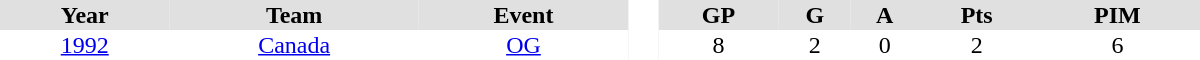<table border="0" cellpadding="1" cellspacing="0" style="text-align:center; width:50em">
<tr align="center" bgcolor="#e0e0e0">
<th>Year</th>
<th>Team</th>
<th>Event</th>
<th rowspan="99" bgcolor="#ffffff"> </th>
<th>GP</th>
<th>G</th>
<th>A</th>
<th>Pts</th>
<th>PIM</th>
</tr>
<tr>
<td><a href='#'>1992</a></td>
<td><a href='#'>Canada</a></td>
<td><a href='#'>OG</a></td>
<td>8</td>
<td>2</td>
<td>0</td>
<td>2</td>
<td>6</td>
</tr>
</table>
